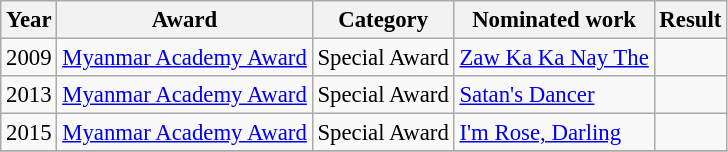<table class="wikitable" style="font-size: 95%">
<tr>
<th>Year</th>
<th>Award</th>
<th>Category</th>
<th>Nominated work</th>
<th>Result</th>
</tr>
<tr>
<td>2009</td>
<td><a href='#'>Myanmar Academy Award</a></td>
<td>Special Award</td>
<td><a href='#'>Zaw Ka Ka Nay The</a></td>
<td></td>
</tr>
<tr>
<td>2013</td>
<td><a href='#'>Myanmar Academy Award</a></td>
<td>Special Award</td>
<td><a href='#'>Satan's Dancer</a></td>
<td></td>
</tr>
<tr>
<td>2015</td>
<td><a href='#'>Myanmar Academy Award</a></td>
<td>Special Award</td>
<td><a href='#'>I'm Rose, Darling</a></td>
<td></td>
</tr>
<tr>
</tr>
</table>
